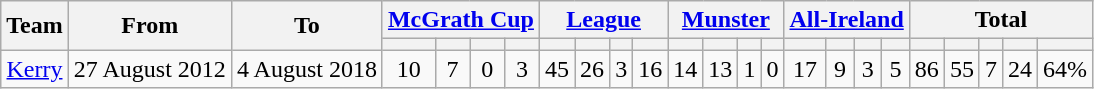<table class="wikitable" style="text-align:center">
<tr>
<th rowspan="2">Team</th>
<th rowspan="2">From</th>
<th rowspan="2">To</th>
<th colspan="4"><a href='#'>McGrath Cup</a></th>
<th colspan="4"><a href='#'>League</a></th>
<th colspan="4"><a href='#'>Munster</a></th>
<th colspan="4"><a href='#'>All-Ireland</a></th>
<th colspan="5">Total</th>
</tr>
<tr>
<th></th>
<th></th>
<th></th>
<th></th>
<th></th>
<th></th>
<th></th>
<th></th>
<th></th>
<th></th>
<th></th>
<th></th>
<th></th>
<th></th>
<th></th>
<th></th>
<th></th>
<th></th>
<th></th>
<th></th>
<th></th>
</tr>
<tr>
<td rowspan="1"><a href='#'>Kerry</a></td>
<td>27 August 2012</td>
<td>4 August 2018</td>
<td>10</td>
<td>7</td>
<td>0</td>
<td>3</td>
<td>45</td>
<td>26</td>
<td>3</td>
<td>16</td>
<td>14</td>
<td>13</td>
<td>1</td>
<td>0</td>
<td>17</td>
<td>9</td>
<td>3</td>
<td>5</td>
<td>86</td>
<td>55</td>
<td>7</td>
<td>24</td>
<td>64%</td>
</tr>
</table>
